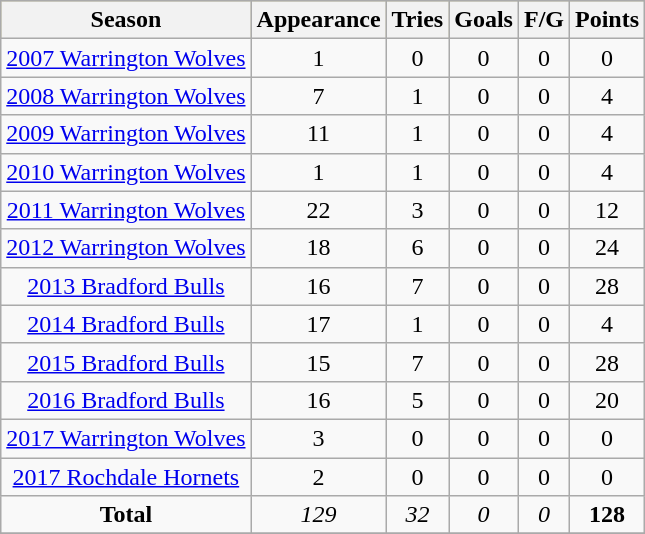<table class="wikitable" style="text-align:center;">
<tr bgcolor=#bdb76b>
<th>Season</th>
<th>Appearance</th>
<th>Tries</th>
<th>Goals</th>
<th>F/G</th>
<th>Points</th>
</tr>
<tr>
<td><a href='#'>2007 Warrington Wolves</a></td>
<td>1</td>
<td>0</td>
<td>0</td>
<td>0</td>
<td>0</td>
</tr>
<tr>
<td><a href='#'>2008 Warrington Wolves</a></td>
<td>7</td>
<td>1</td>
<td>0</td>
<td>0</td>
<td>4</td>
</tr>
<tr>
<td><a href='#'>2009 Warrington Wolves</a></td>
<td>11</td>
<td>1</td>
<td>0</td>
<td>0</td>
<td>4</td>
</tr>
<tr>
<td><a href='#'>2010 Warrington Wolves</a></td>
<td>1</td>
<td>1</td>
<td>0</td>
<td>0</td>
<td>4</td>
</tr>
<tr>
<td><a href='#'>2011 Warrington Wolves</a></td>
<td>22</td>
<td>3</td>
<td>0</td>
<td>0</td>
<td>12</td>
</tr>
<tr>
<td><a href='#'>2012 Warrington Wolves</a></td>
<td>18</td>
<td>6</td>
<td>0</td>
<td>0</td>
<td>24</td>
</tr>
<tr>
<td><a href='#'>2013 Bradford Bulls</a></td>
<td>16</td>
<td>7</td>
<td>0</td>
<td>0</td>
<td>28</td>
</tr>
<tr>
<td><a href='#'>2014 Bradford Bulls</a></td>
<td>17</td>
<td>1</td>
<td>0</td>
<td>0</td>
<td>4</td>
</tr>
<tr>
<td><a href='#'>2015 Bradford Bulls</a></td>
<td>15</td>
<td>7</td>
<td>0</td>
<td>0</td>
<td>28</td>
</tr>
<tr>
<td><a href='#'>2016 Bradford Bulls</a></td>
<td>16</td>
<td>5</td>
<td>0</td>
<td>0</td>
<td>20</td>
</tr>
<tr>
<td><a href='#'>2017 Warrington Wolves</a></td>
<td>3</td>
<td>0</td>
<td>0</td>
<td>0</td>
<td>0</td>
</tr>
<tr>
<td><a href='#'>2017 Rochdale Hornets</a></td>
<td>2</td>
<td>0</td>
<td>0</td>
<td>0</td>
<td>0</td>
</tr>
<tr>
<td><strong>Total</strong></td>
<td><em>129</em></td>
<td><em>32</em></td>
<td><em>0</em></td>
<td><em>0</em></td>
<td><strong>128</strong></td>
</tr>
<tr>
</tr>
</table>
